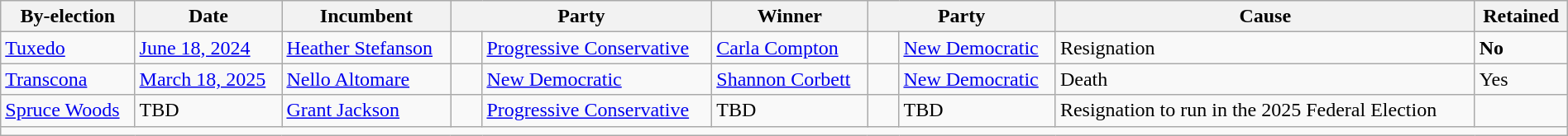<table class=wikitable style="width:100%">
<tr>
<th>By-election</th>
<th>Date</th>
<th>Incumbent</th>
<th colspan="2">Party</th>
<th>Winner</th>
<th colspan="2">Party</th>
<th>Cause</th>
<th>Retained</th>
</tr>
<tr>
<td><a href='#'>Tuxedo</a></td>
<td><a href='#'>June 18, 2024</a></td>
<td><a href='#'>Heather Stefanson</a></td>
<td>    </td>
<td><a href='#'>Progressive Conservative</a></td>
<td><a href='#'>Carla Compton</a></td>
<td>    </td>
<td><a href='#'>New Democratic</a></td>
<td>Resignation</td>
<td><strong>No</strong></td>
</tr>
<tr>
<td><a href='#'>Transcona</a></td>
<td><a href='#'>March 18, 2025</a></td>
<td><a href='#'>Nello Altomare</a></td>
<td>    </td>
<td><a href='#'>New Democratic</a></td>
<td><a href='#'>Shannon Corbett</a></td>
<td>    </td>
<td><a href='#'>New Democratic</a></td>
<td>Death</td>
<td>Yes</td>
</tr>
<tr>
<td><a href='#'>Spruce Woods</a></td>
<td>TBD</td>
<td><a href='#'>Grant Jackson</a></td>
<td>    </td>
<td><a href='#'>Progressive Conservative</a></td>
<td>TBD</td>
<td></td>
<td>TBD</td>
<td>Resignation to run in the 2025 Federal Election</td>
<td></td>
</tr>
<tr>
<td colspan="10"></td>
</tr>
</table>
